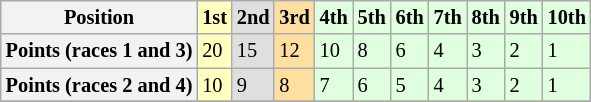<table class="wikitable sortable" style="font-size:85%">
<tr>
<th>Position</th>
<td style="background-color:#ffffbf"><strong>1st</strong></td>
<td style="background-color:#dfdfdf"><strong>2nd</strong></td>
<td style="background-color:#ffdf9f"><strong>3rd</strong></td>
<td style="background-color:#dfffdf"><strong>4th</strong></td>
<td style="background-color:#dfffdf"><strong>5th</strong></td>
<td style="background-color:#dfffdf"><strong>6th</strong></td>
<td style="background-color:#dfffdf"><strong>7th</strong></td>
<td style="background-color:#dfffdf"><strong>8th</strong></td>
<td style="background-color:#dfffdf"><strong>9th</strong></td>
<td style="background-color:#dfffdf"><strong>10th</strong></td>
</tr>
<tr>
<th>Points (races 1 and 3)</th>
<td style="background-color:#ffffbf">20</td>
<td style="background-color:#dfdfdf">15</td>
<td style="background-color:#ffdf9f">12</td>
<td style="background-color:#dfffdf">10</td>
<td style="background-color:#dfffdf">8</td>
<td style="background-color:#dfffdf">6</td>
<td style="background-color:#dfffdf">4</td>
<td style="background-color:#dfffdf">3</td>
<td style="background-color:#dfffdf">2</td>
<td style="background-color:#dfffdf">1</td>
</tr>
<tr>
<th>Points (races 2 and 4)</th>
<td style="background-color:#ffffbf">10</td>
<td style="background-color:#dfdfdf">9</td>
<td style="background-color:#ffdf9f">8</td>
<td style="background-color:#dfffdf">7</td>
<td style="background-color:#dfffdf">6</td>
<td style="background-color:#dfffdf">5</td>
<td style="background-color:#dfffdf">4</td>
<td style="background-color:#dfffdf">3</td>
<td style="background-color:#dfffdf">2</td>
<td style="background-color:#dfffdf">1</td>
</tr>
<tr>
</tr>
</table>
